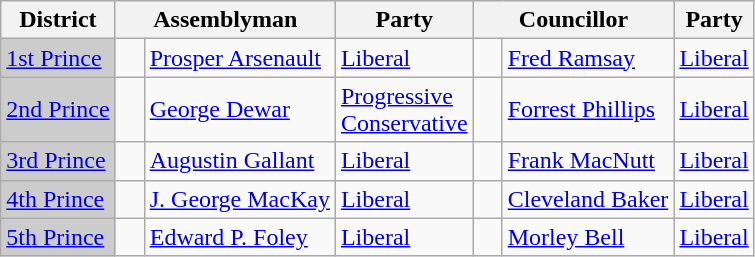<table class="wikitable">
<tr>
<th>District</th>
<th colspan="2">Assemblyman</th>
<th>Party</th>
<th colspan="2">Councillor</th>
<th>Party</th>
</tr>
<tr>
<td bgcolor="CCCCCC"><a href='#'>1st Prince</a></td>
<td>   </td>
<td><a href='#'>Prosper Arsenault</a></td>
<td><a href='#'>Liberal</a></td>
<td>   </td>
<td><a href='#'>Fred Ramsay</a></td>
<td><a href='#'>Liberal</a></td>
</tr>
<tr>
<td bgcolor="CCCCCC"><a href='#'>2nd Prince</a></td>
<td>   </td>
<td><a href='#'>George Dewar</a></td>
<td><a href='#'>Progressive <br> Conservative</a></td>
<td>   </td>
<td><a href='#'>Forrest Phillips</a></td>
<td><a href='#'>Liberal</a></td>
</tr>
<tr>
<td bgcolor="CCCCCC"><a href='#'>3rd Prince</a></td>
<td>   </td>
<td><a href='#'>Augustin Gallant</a></td>
<td><a href='#'>Liberal</a></td>
<td>   </td>
<td><a href='#'>Frank MacNutt</a></td>
<td><a href='#'>Liberal</a></td>
</tr>
<tr>
<td bgcolor="CCCCCC"><a href='#'>4th Prince</a></td>
<td>   </td>
<td><a href='#'>J. George MacKay</a></td>
<td><a href='#'>Liberal</a></td>
<td>    <br></td>
<td><a href='#'>Cleveland Baker</a></td>
<td><a href='#'>Liberal</a></td>
</tr>
<tr>
<td bgcolor="CCCCCC"><a href='#'>5th Prince</a></td>
<td>   </td>
<td><a href='#'>Edward P. Foley</a></td>
<td><a href='#'>Liberal</a></td>
<td>   </td>
<td><a href='#'>Morley Bell</a></td>
<td><a href='#'>Liberal</a></td>
</tr>
</table>
